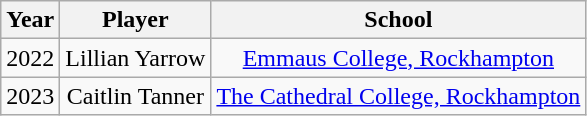<table class="wikitable">
<tr>
<th>Year</th>
<th>Player</th>
<th>School</th>
</tr>
<tr>
<td align=center>2022</td>
<td align=center>Lillian Yarrow</td>
<td align=center><a href='#'>Emmaus College, Rockhampton</a></td>
</tr>
<tr>
<td align=center>2023</td>
<td align=center>Caitlin Tanner</td>
<td align=center><a href='#'>The Cathedral College, Rockhampton</a></td>
</tr>
</table>
